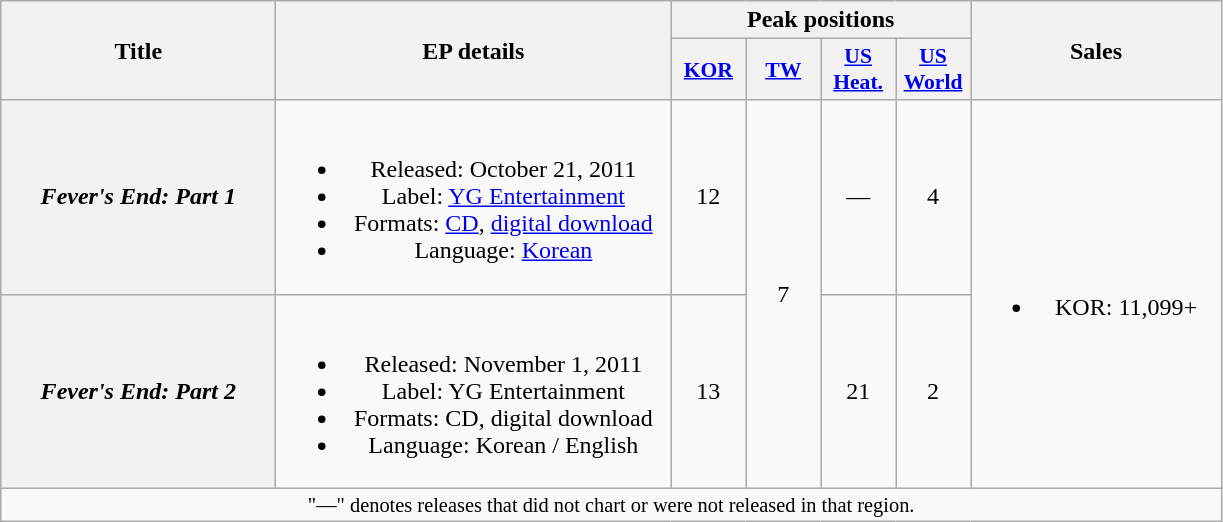<table class="wikitable plainrowheaders" style="text-align:center;">
<tr>
<th rowspan="2" style="width:11em;">Title</th>
<th rowspan="2" style="width:16em;">EP details</th>
<th colspan="4">Peak positions</th>
<th rowspan="2" style="width:10em;">Sales</th>
</tr>
<tr>
<th scope="col" style="width:3em;font-size:90%;"><a href='#'>KOR</a><br></th>
<th scope="col" style="width:3em;font-size:90%;"><a href='#'>TW</a><br></th>
<th scope="col" style="width:3em;font-size:90%;"><a href='#'>US<br>Heat.</a><br></th>
<th scope="col" style="width:3em;font-size:90%;"><a href='#'>US<br>World</a><br></th>
</tr>
<tr>
<th scope="row"><em>Fever's End: Part 1</em></th>
<td><br><ul><li>Released: October 21, 2011</li><li>Label: <a href='#'>YG Entertainment</a></li><li>Formats: <a href='#'>CD</a>, <a href='#'>digital download</a></li><li>Language: <a href='#'>Korean</a></li></ul></td>
<td>12</td>
<td rowspan="2">7</td>
<td>—</td>
<td>4</td>
<td rowspan="2"><br><ul><li>KOR: 11,099+</li></ul></td>
</tr>
<tr>
<th scope="row"><em>Fever's End: Part 2</em></th>
<td><br><ul><li>Released: November 1, 2011</li><li>Label: YG Entertainment</li><li>Formats: CD, digital download</li><li>Language: Korean / English</li></ul></td>
<td>13</td>
<td>21</td>
<td>2</td>
</tr>
<tr>
<td colspan="14" style="font-size:85%">"—" denotes releases that did not chart or were not released in that region.</td>
</tr>
</table>
